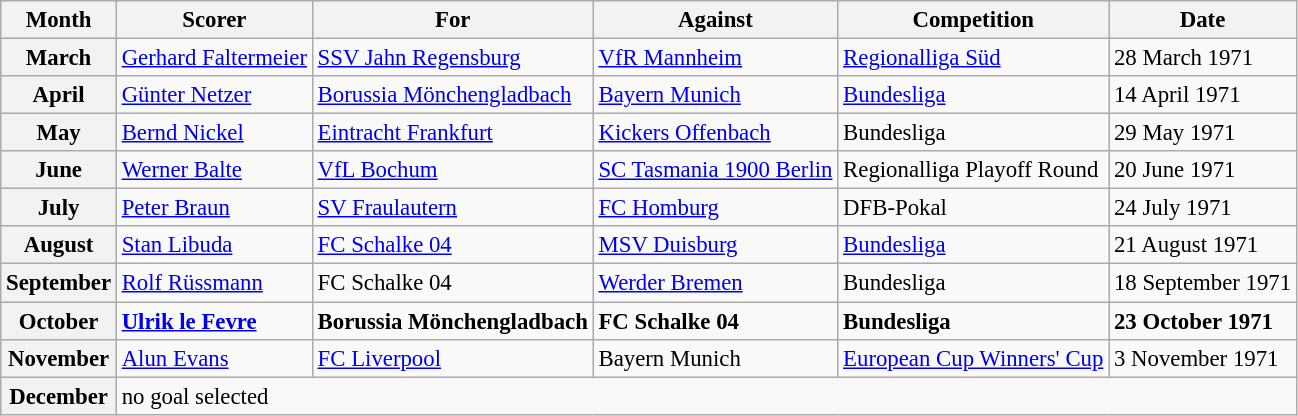<table class="wikitable" style="font-size: 95%;">
<tr>
<th>Month</th>
<th>Scorer</th>
<th>For</th>
<th>Against</th>
<th>Competition</th>
<th>Date</th>
</tr>
<tr>
<th>March</th>
<td><a href='#'>Gerhard Faltermeier</a></td>
<td><a href='#'>SSV Jahn Regensburg</a></td>
<td><a href='#'>VfR Mannheim</a></td>
<td><a href='#'>Regionalliga Süd</a></td>
<td>28 March 1971</td>
</tr>
<tr>
<th>April</th>
<td><a href='#'>Günter Netzer</a></td>
<td><a href='#'>Borussia Mönchengladbach</a></td>
<td><a href='#'>Bayern Munich</a></td>
<td><a href='#'>Bundesliga</a></td>
<td>14 April 1971</td>
</tr>
<tr>
<th>May</th>
<td><a href='#'>Bernd Nickel</a></td>
<td><a href='#'>Eintracht Frankfurt</a></td>
<td><a href='#'>Kickers Offenbach</a></td>
<td>Bundesliga</td>
<td>29 May 1971</td>
</tr>
<tr>
<th>June</th>
<td><a href='#'>Werner Balte</a></td>
<td><a href='#'>VfL Bochum</a></td>
<td><a href='#'>SC Tasmania 1900 Berlin</a></td>
<td>Regionalliga Playoff Round</td>
<td>20 June 1971</td>
</tr>
<tr>
<th>July</th>
<td><a href='#'>Peter Braun</a></td>
<td><a href='#'>SV Fraulautern</a></td>
<td><a href='#'>FC Homburg</a></td>
<td>DFB-Pokal</td>
<td>24 July 1971</td>
</tr>
<tr>
<th>August</th>
<td><a href='#'>Stan Libuda</a></td>
<td><a href='#'>FC Schalke 04</a></td>
<td><a href='#'>MSV Duisburg</a></td>
<td><a href='#'>Bundesliga</a></td>
<td>21 August 1971</td>
</tr>
<tr>
<th>September</th>
<td><a href='#'>Rolf Rüssmann</a></td>
<td>FC Schalke 04</td>
<td><a href='#'>Werder Bremen</a></td>
<td>Bundesliga</td>
<td>18 September 1971</td>
</tr>
<tr style="font-weight: bold;">
<th>October</th>
<td><a href='#'>Ulrik le Fevre</a></td>
<td>Borussia Mönchengladbach</td>
<td>FC Schalke 04</td>
<td>Bundesliga</td>
<td>23 October 1971</td>
</tr>
<tr>
<th>November</th>
<td><a href='#'>Alun Evans</a></td>
<td><a href='#'>FC Liverpool</a></td>
<td>Bayern Munich</td>
<td><a href='#'>European Cup Winners' Cup</a></td>
<td>3 November 1971</td>
</tr>
<tr>
<th>December</th>
<td colspan="5">no goal selected</td>
</tr>
</table>
